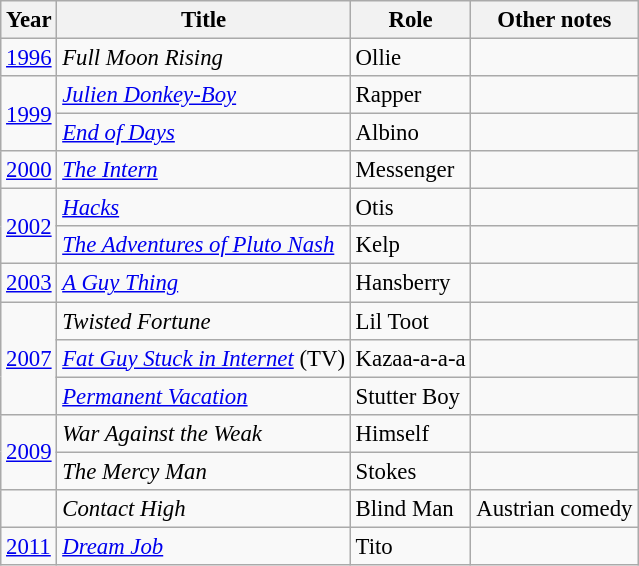<table class="wikitable" style="font-size: 95%;">
<tr>
<th>Year</th>
<th>Title</th>
<th>Role</th>
<th>Other notes</th>
</tr>
<tr>
<td><a href='#'>1996</a></td>
<td><em>Full Moon Rising</em></td>
<td>Ollie</td>
<td></td>
</tr>
<tr>
<td rowspan="2"><a href='#'>1999</a></td>
<td><em><a href='#'>Julien Donkey-Boy</a></em></td>
<td>Rapper</td>
<td></td>
</tr>
<tr>
<td><em><a href='#'>End of Days</a></em></td>
<td>Albino</td>
<td></td>
</tr>
<tr>
<td><a href='#'>2000</a></td>
<td><em><a href='#'>The Intern</a></em></td>
<td>Messenger</td>
<td></td>
</tr>
<tr>
<td rowspan="2"><a href='#'>2002</a></td>
<td><em><a href='#'>Hacks</a></em></td>
<td>Otis</td>
<td></td>
</tr>
<tr>
<td><em><a href='#'>The Adventures of Pluto Nash</a></em></td>
<td>Kelp</td>
<td></td>
</tr>
<tr>
<td><a href='#'>2003</a></td>
<td><em><a href='#'>A Guy Thing</a></em></td>
<td>Hansberry</td>
<td></td>
</tr>
<tr>
<td rowspan="3"><a href='#'>2007</a></td>
<td><em>Twisted Fortune</em></td>
<td>Lil Toot</td>
<td></td>
</tr>
<tr>
<td><em><a href='#'>Fat Guy Stuck in Internet</a></em> (TV)</td>
<td>Kazaa-a-a-a</td>
<td></td>
</tr>
<tr>
<td><em><a href='#'>Permanent Vacation</a></em></td>
<td>Stutter Boy</td>
<td></td>
</tr>
<tr>
<td rowspan="2"><a href='#'>2009</a></td>
<td><em>War Against the Weak</em></td>
<td>Himself</td>
<td></td>
</tr>
<tr>
<td><em>The Mercy Man</em></td>
<td>Stokes</td>
<td></td>
</tr>
<tr>
<td></td>
<td><em>Contact High</em> </td>
<td>Blind Man</td>
<td>Austrian comedy</td>
</tr>
<tr>
<td><a href='#'>2011</a></td>
<td><em><a href='#'>Dream Job</a></em></td>
<td>Tito</td>
<td></td>
</tr>
</table>
